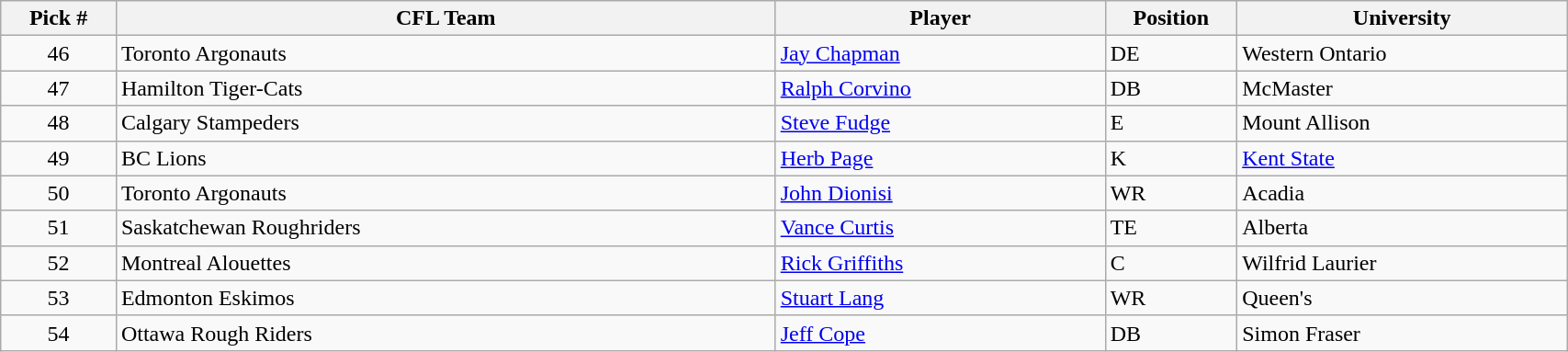<table class="wikitable" style="width: 90%">
<tr>
<th width=7%>Pick #</th>
<th width=40%>CFL Team</th>
<th width=20%>Player</th>
<th width=8%>Position</th>
<th width=20%>University</th>
</tr>
<tr>
<td align=center>46</td>
<td>Toronto Argonauts</td>
<td><a href='#'>Jay Chapman</a></td>
<td>DE</td>
<td>Western Ontario</td>
</tr>
<tr>
<td align=center>47</td>
<td>Hamilton Tiger-Cats</td>
<td><a href='#'>Ralph Corvino</a></td>
<td>DB</td>
<td>McMaster</td>
</tr>
<tr>
<td align=center>48</td>
<td>Calgary Stampeders</td>
<td><a href='#'>Steve Fudge</a></td>
<td>E</td>
<td>Mount Allison</td>
</tr>
<tr>
<td align=center>49</td>
<td>BC Lions</td>
<td><a href='#'>Herb Page</a></td>
<td>K</td>
<td><a href='#'>Kent State</a></td>
</tr>
<tr>
<td align=center>50</td>
<td>Toronto Argonauts</td>
<td><a href='#'>John Dionisi</a></td>
<td>WR</td>
<td>Acadia</td>
</tr>
<tr>
<td align=center>51</td>
<td>Saskatchewan Roughriders</td>
<td><a href='#'>Vance Curtis</a></td>
<td>TE</td>
<td>Alberta</td>
</tr>
<tr>
<td align=center>52</td>
<td>Montreal Alouettes</td>
<td><a href='#'>Rick Griffiths</a></td>
<td>C</td>
<td>Wilfrid Laurier</td>
</tr>
<tr>
<td align=center>53</td>
<td>Edmonton Eskimos</td>
<td><a href='#'>Stuart Lang</a></td>
<td>WR</td>
<td>Queen's</td>
</tr>
<tr>
<td align=center>54</td>
<td>Ottawa Rough Riders</td>
<td><a href='#'>Jeff Cope</a></td>
<td>DB</td>
<td>Simon Fraser</td>
</tr>
</table>
